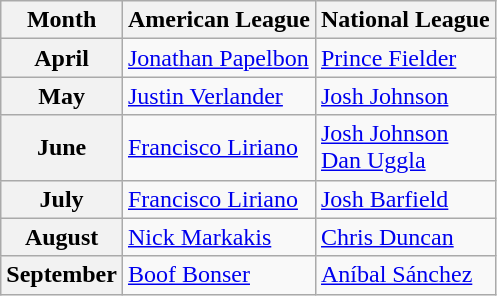<table class="wikitable">
<tr>
<th>Month</th>
<th>American League</th>
<th>National League</th>
</tr>
<tr>
<th>April</th>
<td><a href='#'>Jonathan Papelbon</a></td>
<td><a href='#'>Prince Fielder</a></td>
</tr>
<tr>
<th>May</th>
<td><a href='#'>Justin Verlander</a></td>
<td><a href='#'>Josh Johnson</a></td>
</tr>
<tr>
<th>June</th>
<td><a href='#'>Francisco Liriano</a></td>
<td><a href='#'>Josh Johnson</a><br><a href='#'>Dan Uggla</a></td>
</tr>
<tr>
<th>July</th>
<td><a href='#'>Francisco Liriano</a></td>
<td><a href='#'>Josh Barfield</a></td>
</tr>
<tr>
<th>August</th>
<td><a href='#'>Nick Markakis</a></td>
<td><a href='#'>Chris Duncan</a></td>
</tr>
<tr>
<th>September</th>
<td><a href='#'>Boof Bonser</a></td>
<td><a href='#'>Aníbal Sánchez</a></td>
</tr>
</table>
